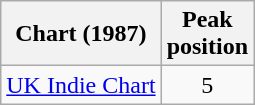<table class="wikitable sortable">
<tr>
<th scope="col">Chart (1987)</th>
<th scope="col">Peak<br>position</th>
</tr>
<tr>
<td><a href='#'>UK Indie Chart</a></td>
<td style="text-align:center;">5</td>
</tr>
</table>
